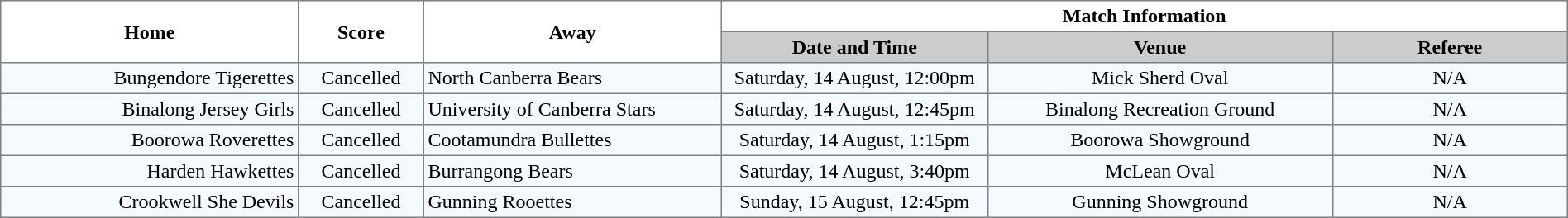<table border="1" cellpadding="3" cellspacing="0" width="100%" style="border-collapse:collapse;  text-align:center;">
<tr>
<th rowspan="2" width="19%">Home</th>
<th rowspan="2" width="8%">Score</th>
<th rowspan="2" width="19%">Away</th>
<th colspan="3">Match Information</th>
</tr>
<tr bgcolor="#CCCCCC">
<th width="17%">Date and Time</th>
<th width="22%">Venue</th>
<th width="50%">Referee</th>
</tr>
<tr style="text-align:center; background:#f5faff;">
<td align="right">Bungendore Tigerettes </td>
<td>Cancelled</td>
<td align="left"> North Canberra Bears</td>
<td>Saturday, 14 August, 12:00pm</td>
<td>Mick Sherd Oval</td>
<td>N/A</td>
</tr>
<tr style="text-align:center; background:#f5faff;">
<td align="right">Binalong Jersey Girls </td>
<td>Cancelled</td>
<td align="left"> University of Canberra Stars</td>
<td>Saturday, 14 August, 12:45pm</td>
<td>Binalong Recreation Ground</td>
<td>N/A</td>
</tr>
<tr style="text-align:center; background:#f5faff;">
<td align="right">Boorowa Roverettes </td>
<td>Cancelled</td>
<td align="left"> Cootamundra Bullettes</td>
<td>Saturday, 14 August, 1:15pm</td>
<td>Boorowa Showground</td>
<td>N/A</td>
</tr>
<tr style="text-align:center; background:#f5faff;">
<td align="right">Harden Hawkettes </td>
<td>Cancelled</td>
<td align="left"> Burrangong Bears</td>
<td>Saturday, 14 August, 3:40pm</td>
<td>McLean Oval</td>
<td>N/A</td>
</tr>
<tr style="text-align:center; background:#f5faff;">
<td align="right">Crookwell She Devils </td>
<td>Cancelled</td>
<td align="left"> Gunning Rooettes</td>
<td>Sunday, 15 August, 12:45pm</td>
<td>Gunning Showground</td>
<td>N/A</td>
</tr>
</table>
